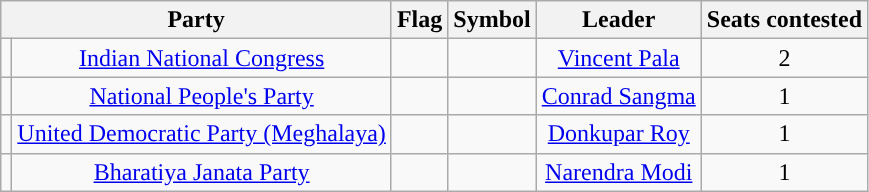<table class="wikitable"  style="text-align:center">
<tr>
<th colspan="2">Party</th>
<th>Flag</th>
<th>Symbol</th>
<th>Leader</th>
<th>Seats contested</th>
</tr>
<tr>
<td style="text-align:center; background:"></td>
<td><a href='#'>Indian National Congress</a></td>
<td></td>
<td></td>
<td><a href='#'>Vincent Pala</a></td>
<td>2</td>
</tr>
<tr>
<td ! style="text-align:center; background:"></td>
<td><a href='#'>National People's Party</a></td>
<td></td>
<td></td>
<td><a href='#'>Conrad Sangma</a></td>
<td>1</td>
</tr>
<tr>
<td style="text-align:center; background:"></td>
<td><a href='#'>United Democratic Party (Meghalaya)</a></td>
<td></td>
<td></td>
<td><a href='#'>Donkupar Roy</a></td>
<td>1</td>
</tr>
<tr>
<td style="text-align:center; background:"></td>
<td><a href='#'>Bharatiya Janata Party</a></td>
<td></td>
<td></td>
<td><a href='#'>Narendra Modi</a></td>
<td>1</td>
</tr>
</table>
